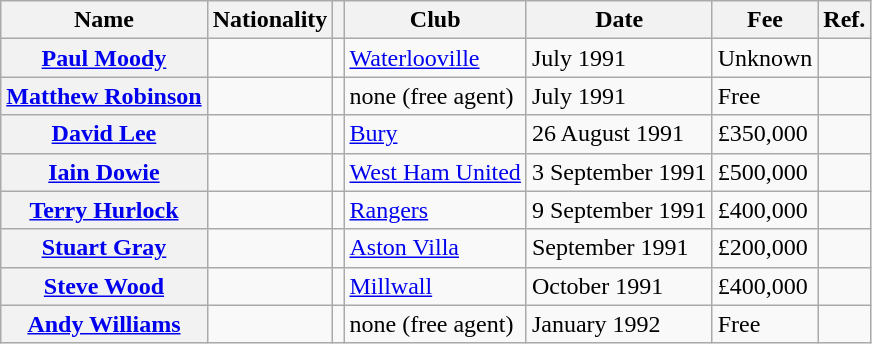<table class="wikitable plainrowheaders">
<tr>
<th scope="col">Name</th>
<th scope="col">Nationality</th>
<th scope="col"></th>
<th scope="col">Club</th>
<th scope="col">Date</th>
<th scope="col">Fee</th>
<th scope="col">Ref.</th>
</tr>
<tr>
<th scope="row"><a href='#'>Paul Moody</a></th>
<td></td>
<td align="center"></td>
<td> <a href='#'>Waterlooville</a></td>
<td>July 1991</td>
<td>Unknown</td>
<td align="center"></td>
</tr>
<tr>
<th scope="row"><a href='#'>Matthew Robinson</a></th>
<td></td>
<td align="center"></td>
<td>none (free agent)</td>
<td>July 1991</td>
<td>Free</td>
<td align="center"></td>
</tr>
<tr>
<th scope="row"><a href='#'>David Lee</a></th>
<td></td>
<td align="center"></td>
<td> <a href='#'>Bury</a></td>
<td>26 August 1991</td>
<td>£350,000</td>
<td align="center"></td>
</tr>
<tr>
<th scope="row"><a href='#'>Iain Dowie</a></th>
<td></td>
<td align="center"></td>
<td> <a href='#'>West Ham United</a></td>
<td>3 September 1991</td>
<td>£500,000</td>
<td align="center"></td>
</tr>
<tr>
<th scope="row"><a href='#'>Terry Hurlock</a></th>
<td></td>
<td align="center"></td>
<td> <a href='#'>Rangers</a></td>
<td>9 September 1991</td>
<td>£400,000</td>
<td align="center"></td>
</tr>
<tr>
<th scope="row"><a href='#'>Stuart Gray</a></th>
<td></td>
<td align="center"></td>
<td> <a href='#'>Aston Villa</a></td>
<td>September 1991</td>
<td>£200,000</td>
<td align="center"></td>
</tr>
<tr>
<th scope="row"><a href='#'>Steve Wood</a></th>
<td></td>
<td align="center"></td>
<td> <a href='#'>Millwall</a></td>
<td>October 1991</td>
<td>£400,000</td>
<td align="center"></td>
</tr>
<tr>
<th scope="row"><a href='#'>Andy Williams</a></th>
<td></td>
<td align="center"></td>
<td>none (free agent)</td>
<td>January 1992</td>
<td>Free</td>
<td align="center"></td>
</tr>
</table>
